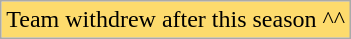<table class="wikitable" style="font-size:100%;line-height:1.1;">
<tr>
<td style="background-color:#FDDB6D;">Team withdrew after this season ^^</td>
</tr>
</table>
